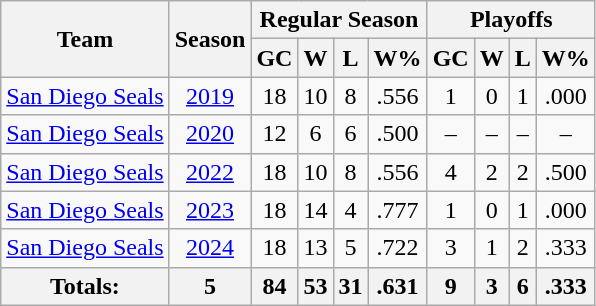<table class="wikitable" style="text-align:center">
<tr>
<th rowspan="2">Team</th>
<th rowspan="2">Season</th>
<th colspan="4">Regular Season</th>
<th colspan="4">Playoffs</th>
</tr>
<tr>
<th>GC</th>
<th>W</th>
<th>L</th>
<th>W%</th>
<th>GC</th>
<th>W</th>
<th>L</th>
<th>W%</th>
</tr>
<tr>
<td align="left"><a href='#'>San Diego Seals</a></td>
<td><a href='#'>2019</a></td>
<td>18</td>
<td>10</td>
<td>8</td>
<td>.556</td>
<td>1</td>
<td>0</td>
<td>1</td>
<td>.000</td>
</tr>
<tr>
<td><a href='#'>San Diego Seals</a></td>
<td><a href='#'>2020</a></td>
<td>12</td>
<td>6</td>
<td>6</td>
<td>.500</td>
<td>–</td>
<td>–</td>
<td>–</td>
<td>–</td>
</tr>
<tr>
<td><a href='#'>San Diego Seals</a></td>
<td><a href='#'>2022</a></td>
<td>18</td>
<td>10</td>
<td>8</td>
<td>.556</td>
<td>4</td>
<td>2</td>
<td>2</td>
<td>.500</td>
</tr>
<tr>
<td><a href='#'>San Diego Seals</a></td>
<td><a href='#'>2023</a></td>
<td>18</td>
<td>14</td>
<td>4</td>
<td>.777</td>
<td>1</td>
<td>0</td>
<td>1</td>
<td>.000</td>
</tr>
<tr>
<td><a href='#'>San Diego Seals</a></td>
<td><a href='#'>2024</a></td>
<td>18</td>
<td>13</td>
<td>5</td>
<td>.722</td>
<td>3</td>
<td>1</td>
<td>2</td>
<td>.333</td>
</tr>
<tr>
<th>Totals:</th>
<th>5</th>
<th>84</th>
<th>53</th>
<th>31</th>
<th>.631</th>
<th>9</th>
<th>3</th>
<th>6</th>
<th>.333</th>
</tr>
</table>
